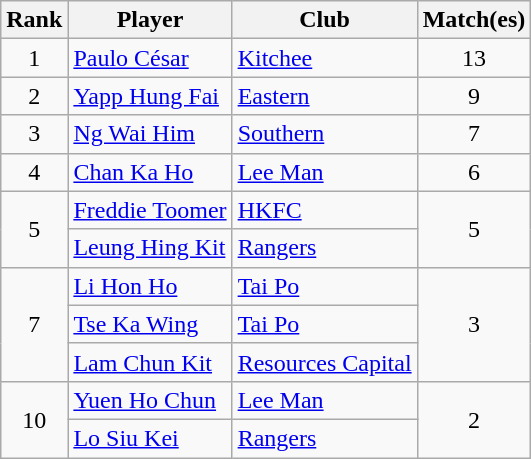<table class="wikitable" style="text-align:center">
<tr>
<th>Rank</th>
<th>Player</th>
<th>Club</th>
<th>Match(es)</th>
</tr>
<tr>
<td rowspan="1">1</td>
<td align="left"> <a href='#'>Paulo César</a></td>
<td align="left"><a href='#'>Kitchee</a></td>
<td rowspan="1">13</td>
</tr>
<tr>
<td rowspan="1">2</td>
<td align="left"> <a href='#'>Yapp Hung Fai</a></td>
<td align="left"><a href='#'>Eastern</a></td>
<td rowspan="1">9</td>
</tr>
<tr>
<td rowspan="1">3</td>
<td align="left"> <a href='#'>Ng Wai Him</a></td>
<td align="left"><a href='#'>Southern</a></td>
<td rowspan="1">7</td>
</tr>
<tr>
<td rowspan="1">4</td>
<td align="left"> <a href='#'>Chan Ka Ho</a></td>
<td align="left"><a href='#'>Lee Man</a></td>
<td rowspan="1">6</td>
</tr>
<tr>
<td rowspan="2">5</td>
<td align="left"> <a href='#'>Freddie Toomer</a></td>
<td align="left"><a href='#'>HKFC</a></td>
<td rowspan="2">5</td>
</tr>
<tr>
<td align="left"> <a href='#'>Leung Hing Kit</a></td>
<td align="left"><a href='#'>Rangers</a></td>
</tr>
<tr>
<td rowspan="3">7</td>
<td align="left"> <a href='#'>Li Hon Ho</a></td>
<td align="left"><a href='#'>Tai Po</a></td>
<td rowspan="3">3</td>
</tr>
<tr>
<td align="left"> <a href='#'>Tse Ka Wing</a></td>
<td align="left"><a href='#'>Tai Po</a></td>
</tr>
<tr>
<td align="left"> <a href='#'>Lam Chun Kit</a></td>
<td align="left"><a href='#'>Resources Capital</a></td>
</tr>
<tr>
<td rowspan="2">10</td>
<td align="left"> <a href='#'>Yuen Ho Chun</a></td>
<td align="left"><a href='#'>Lee Man</a></td>
<td rowspan="2">2</td>
</tr>
<tr>
<td align="left"> <a href='#'>Lo Siu Kei</a></td>
<td align="left"><a href='#'>Rangers</a></td>
</tr>
</table>
